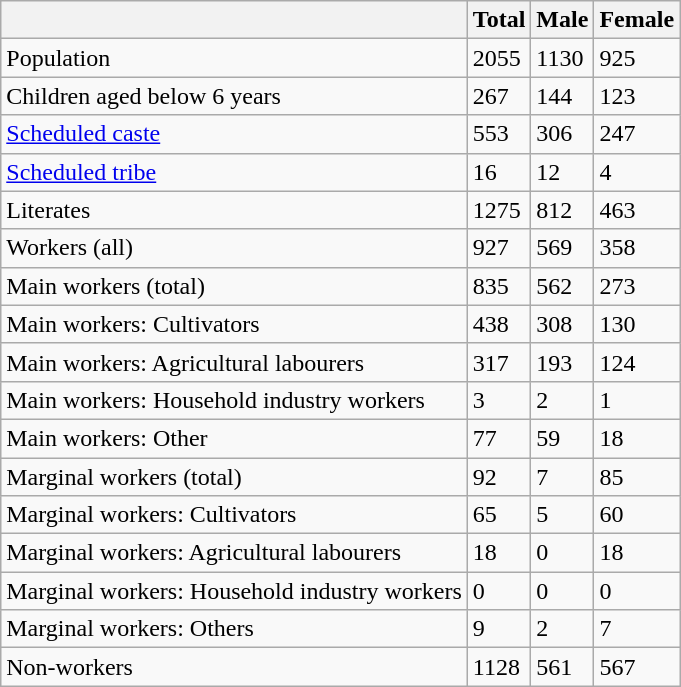<table class="wikitable sortable">
<tr>
<th></th>
<th>Total</th>
<th>Male</th>
<th>Female</th>
</tr>
<tr>
<td>Population</td>
<td>2055</td>
<td>1130</td>
<td>925</td>
</tr>
<tr>
<td>Children aged below 6 years</td>
<td>267</td>
<td>144</td>
<td>123</td>
</tr>
<tr>
<td><a href='#'>Scheduled caste</a></td>
<td>553</td>
<td>306</td>
<td>247</td>
</tr>
<tr>
<td><a href='#'>Scheduled tribe</a></td>
<td>16</td>
<td>12</td>
<td>4</td>
</tr>
<tr>
<td>Literates</td>
<td>1275</td>
<td>812</td>
<td>463</td>
</tr>
<tr>
<td>Workers (all)</td>
<td>927</td>
<td>569</td>
<td>358</td>
</tr>
<tr>
<td>Main workers (total)</td>
<td>835</td>
<td>562</td>
<td>273</td>
</tr>
<tr>
<td>Main workers: Cultivators</td>
<td>438</td>
<td>308</td>
<td>130</td>
</tr>
<tr>
<td>Main workers: Agricultural labourers</td>
<td>317</td>
<td>193</td>
<td>124</td>
</tr>
<tr>
<td>Main workers: Household industry workers</td>
<td>3</td>
<td>2</td>
<td>1</td>
</tr>
<tr>
<td>Main workers: Other</td>
<td>77</td>
<td>59</td>
<td>18</td>
</tr>
<tr>
<td>Marginal workers (total)</td>
<td>92</td>
<td>7</td>
<td>85</td>
</tr>
<tr>
<td>Marginal workers: Cultivators</td>
<td>65</td>
<td>5</td>
<td>60</td>
</tr>
<tr>
<td>Marginal workers: Agricultural labourers</td>
<td>18</td>
<td>0</td>
<td>18</td>
</tr>
<tr>
<td>Marginal workers: Household industry workers</td>
<td>0</td>
<td>0</td>
<td>0</td>
</tr>
<tr>
<td>Marginal workers: Others</td>
<td>9</td>
<td>2</td>
<td>7</td>
</tr>
<tr>
<td>Non-workers</td>
<td>1128</td>
<td>561</td>
<td>567</td>
</tr>
</table>
